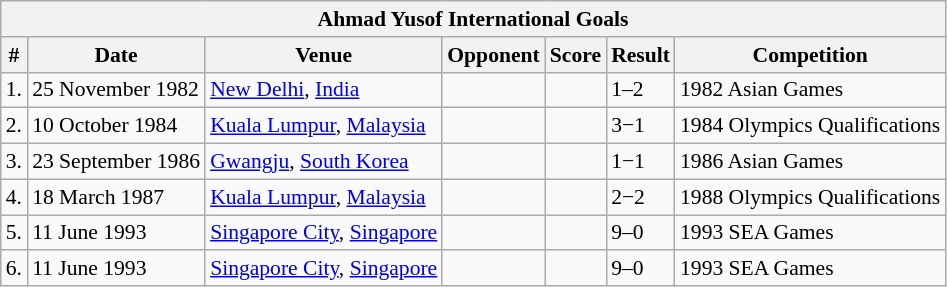<table class="wikitable" style="font-size:90%">
<tr>
<th colspan="7"><strong>Ahmad Yusof International Goals</strong></th>
</tr>
<tr>
<th>#</th>
<th>Date</th>
<th>Venue</th>
<th>Opponent</th>
<th>Score</th>
<th>Result</th>
<th>Competition</th>
</tr>
<tr>
<td>1.</td>
<td>25 November 1982</td>
<td><a href='#'>New Delhi</a>, <a href='#'>India</a></td>
<td></td>
<td></td>
<td>1–2</td>
<td>1982 Asian Games</td>
</tr>
<tr>
<td>2.</td>
<td>10 October 1984</td>
<td><a href='#'>Kuala Lumpur</a>, <a href='#'>Malaysia</a></td>
<td></td>
<td></td>
<td>3−1</td>
<td>1984 Olympics Qualifications</td>
</tr>
<tr>
<td>3.</td>
<td>23 September 1986</td>
<td><a href='#'>Gwangju</a>, <a href='#'>South Korea</a></td>
<td></td>
<td></td>
<td>1−1</td>
<td>1986 Asian Games</td>
</tr>
<tr>
<td>4.</td>
<td>18 March 1987</td>
<td><a href='#'>Kuala Lumpur</a>, <a href='#'>Malaysia</a></td>
<td></td>
<td></td>
<td>2−2</td>
<td>1988 Olympics Qualifications</td>
</tr>
<tr>
<td>5.</td>
<td>11 June 1993</td>
<td><a href='#'>Singapore City</a>, <a href='#'>Singapore</a></td>
<td></td>
<td></td>
<td>9–0</td>
<td>1993 SEA Games</td>
</tr>
<tr>
<td>6.</td>
<td>11 June 1993</td>
<td><a href='#'>Singapore City</a>, <a href='#'>Singapore</a></td>
<td></td>
<td></td>
<td>9–0</td>
<td>1993 SEA Games</td>
</tr>
</table>
